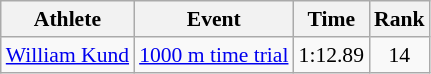<table class=wikitable style=font-size:90%>
<tr>
<th>Athlete</th>
<th>Event</th>
<th>Time</th>
<th>Rank</th>
</tr>
<tr align=center>
<td align=left><a href='#'>William Kund</a></td>
<td align=left><a href='#'>1000 m time trial</a></td>
<td>1:12.89</td>
<td>14</td>
</tr>
</table>
